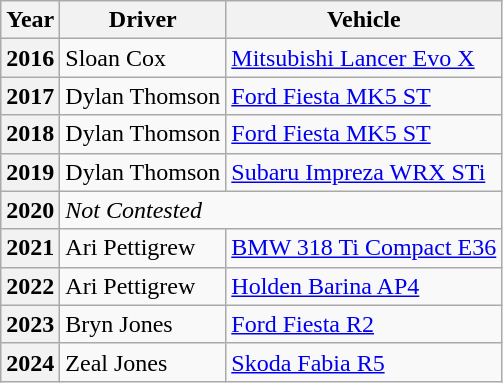<table class="wikitable">
<tr>
<th>Year</th>
<th>Driver</th>
<th>Vehicle</th>
</tr>
<tr>
<th>2016</th>
<td> Sloan Cox</td>
<td><a href='#'>Mitsubishi Lancer Evo X</a></td>
</tr>
<tr>
<th>2017</th>
<td> Dylan Thomson</td>
<td><a href='#'>Ford Fiesta MK5 ST</a></td>
</tr>
<tr>
<th>2018</th>
<td> Dylan Thomson</td>
<td><a href='#'>Ford Fiesta MK5 ST</a></td>
</tr>
<tr>
<th>2019</th>
<td> Dylan Thomson</td>
<td><a href='#'>Subaru Impreza WRX STi</a></td>
</tr>
<tr>
<th>2020</th>
<td colspan="2"><em>Not Contested</em></td>
</tr>
<tr>
<th>2021</th>
<td> Ari Pettigrew</td>
<td><a href='#'>BMW 318 Ti Compact E36</a></td>
</tr>
<tr>
<th>2022</th>
<td> Ari Pettigrew</td>
<td><a href='#'>Holden Barina AP4</a></td>
</tr>
<tr>
<th>2023</th>
<td> Bryn Jones</td>
<td><a href='#'>Ford Fiesta R2</a></td>
</tr>
<tr>
<th>2024</th>
<td> Zeal Jones</td>
<td><a href='#'>Skoda Fabia R5</a></td>
</tr>
</table>
